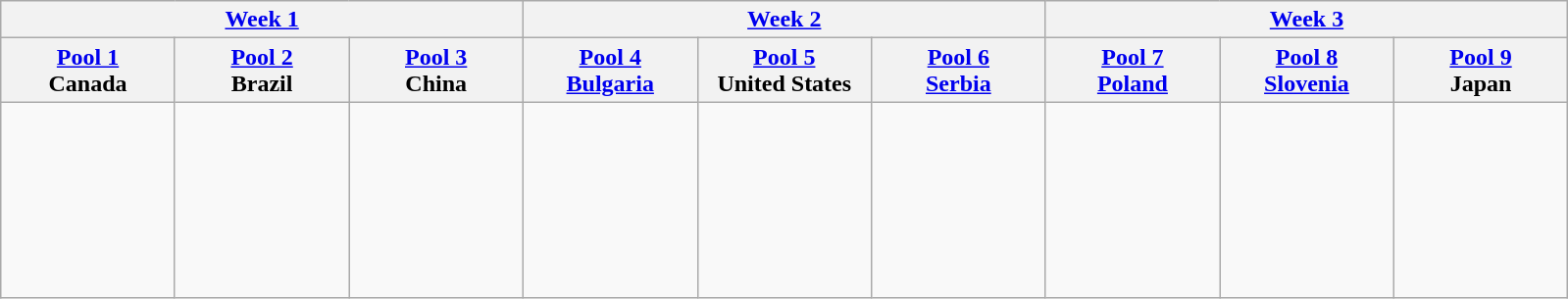<table class="wikitable" style="width:1000">
<tr>
<th colspan="3"><a href='#'>Week 1</a></th>
<th colspan="3"><a href='#'>Week 2</a></th>
<th colspan="3"><a href='#'>Week 3</a></th>
</tr>
<tr>
<th width=111><a href='#'>Pool 1</a><br>Canada</th>
<th width=111><a href='#'>Pool 2</a><br>Brazil</th>
<th width=111><a href='#'>Pool 3</a><br>China</th>
<th width=111><a href='#'>Pool 4</a><br><a href='#'>Bulgaria</a></th>
<th width=111><a href='#'>Pool 5</a><br>United States</th>
<th width=111><a href='#'>Pool 6</a><br><a href='#'>Serbia</a></th>
<th width=111><a href='#'>Pool 7</a><br><a href='#'>Poland</a></th>
<th width=111><a href='#'>Pool 8</a><br><a href='#'>Slovenia</a></th>
<th width=111><a href='#'>Pool 9</a><br>Japan</th>
</tr>
<tr>
<td><br><br>
<br>
<br>
<br>
<br>
</td>
<td><br><br>
<br>
<br>
<br>
<br>
</td>
<td><br><br>
<br>
<br>
<br>
<br>
</td>
<td><br><br>
<br>
<br>
<br>
<br>
</td>
<td><br><br>
<br>
<br>
<br>
<br>
</td>
<td><br><br>
<br>
<br>
<br>
<br>
</td>
<td><br><br>
<br>
<br>
<br>
<br>
<br></td>
<td><br><br>
<br>
<br>
<br>
<br>
</td>
<td><br><br>
<br>
<br>
<br>
<br>
</td>
</tr>
</table>
